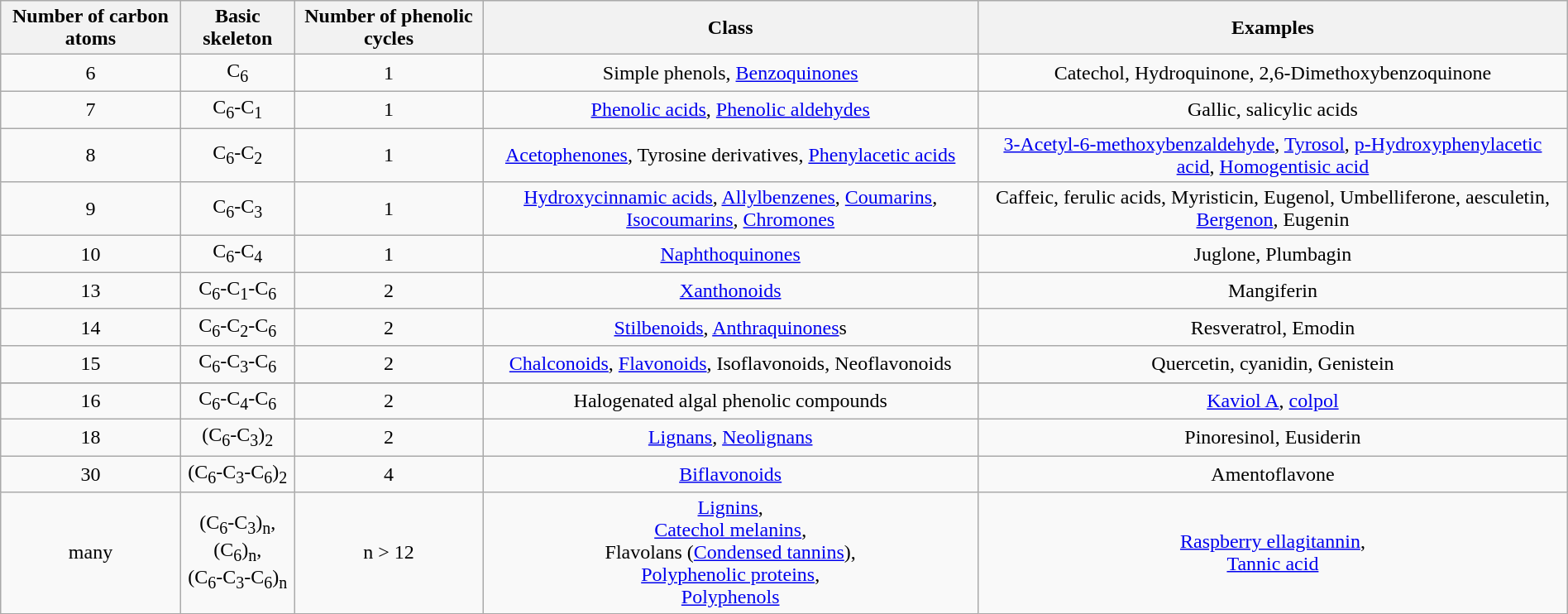<table class="wikitable" style="margin:1em auto; text-align:center;">
<tr>
<th>Number of carbon atoms</th>
<th>Basic skeleton</th>
<th>Number of phenolic cycles</th>
<th>Class</th>
<th>Examples</th>
</tr>
<tr>
<td>6</td>
<td>C<sub>6</sub></td>
<td>1</td>
<td>Simple phenols, <a href='#'>Benzoquinones</a></td>
<td>Catechol, Hydroquinone, 2,6-Dimethoxybenzoquinone</td>
</tr>
<tr>
<td>7</td>
<td>C<sub>6</sub>-C<sub>1</sub></td>
<td>1</td>
<td><a href='#'>Phenolic acids</a>, <a href='#'>Phenolic aldehydes</a></td>
<td>Gallic, salicylic acids</td>
</tr>
<tr>
<td>8</td>
<td>C<sub>6</sub>-C<sub>2</sub></td>
<td>1</td>
<td><a href='#'>Acetophenones</a>, Tyrosine derivatives, <a href='#'>Phenylacetic acids</a></td>
<td><a href='#'>3-Acetyl-6-methoxybenzaldehyde</a>, <a href='#'>Tyrosol</a>, <a href='#'>p-Hydroxyphenylacetic acid</a>, <a href='#'>Homogentisic acid</a></td>
</tr>
<tr>
<td>9</td>
<td>C<sub>6</sub>-C<sub>3</sub></td>
<td>1</td>
<td><a href='#'>Hydroxycinnamic acids</a>, <a href='#'>Allylbenzenes</a>, <a href='#'>Coumarins</a>, <a href='#'>Isocoumarins</a>, <a href='#'>Chromones</a></td>
<td>Caffeic, ferulic acids, Myristicin, Eugenol, Umbelliferone, aesculetin, <a href='#'>Bergenon</a>, Eugenin</td>
</tr>
<tr>
<td>10</td>
<td>C<sub>6</sub>-C<sub>4</sub></td>
<td>1</td>
<td><a href='#'>Naphthoquinones</a></td>
<td>Juglone, Plumbagin</td>
</tr>
<tr>
<td>13</td>
<td>C<sub>6</sub>-C<sub>1</sub>-C<sub>6</sub></td>
<td>2</td>
<td><a href='#'>Xanthonoids</a></td>
<td>Mangiferin</td>
</tr>
<tr>
<td>14</td>
<td>C<sub>6</sub>-C<sub>2</sub>-C<sub>6</sub></td>
<td>2</td>
<td><a href='#'>Stilbenoids</a>, <a href='#'>Anthraquinones</a>s</td>
<td>Resveratrol, Emodin</td>
</tr>
<tr>
<td>15</td>
<td>C<sub>6</sub>-C<sub>3</sub>-C<sub>6</sub></td>
<td>2</td>
<td><a href='#'>Chalconoids</a>, <a href='#'>Flavonoids</a>, Isoflavonoids, Neoflavonoids</td>
<td>Quercetin, cyanidin, Genistein</td>
</tr>
<tr>
</tr>
<tr>
<td>16</td>
<td>C<sub>6</sub>-C<sub>4</sub>-C<sub>6</sub></td>
<td>2</td>
<td>Halogenated algal phenolic compounds</td>
<td><a href='#'>Kaviol A</a>, <a href='#'>colpol</a></td>
</tr>
<tr>
<td>18</td>
<td>(C<sub>6</sub>-C<sub>3</sub>)<sub>2</sub></td>
<td>2</td>
<td><a href='#'>Lignans</a>, <a href='#'>Neolignans</a></td>
<td>Pinoresinol, Eusiderin</td>
</tr>
<tr>
<td>30</td>
<td>(C<sub>6</sub>-C<sub>3</sub>-C<sub>6</sub>)<sub>2</sub></td>
<td>4</td>
<td><a href='#'>Biflavonoids</a></td>
<td>Amentoflavone</td>
</tr>
<tr>
<td>many</td>
<td>(C<sub>6</sub>-C<sub>3</sub>)<sub>n</sub>,<br>(C<sub>6</sub>)<sub>n</sub>,<br>(C<sub>6</sub>-C<sub>3</sub>-C<sub>6</sub>)<sub>n</sub></td>
<td>n > 12</td>
<td><a href='#'>Lignins</a>,<br><a href='#'>Catechol melanins</a>,<br>Flavolans (<a href='#'>Condensed tannins</a>),<br><a href='#'>Polyphenolic proteins</a>, <br> <a href='#'>Polyphenols</a></td>
<td><a href='#'>Raspberry ellagitannin</a>, <br><a href='#'>Tannic acid</a></td>
</tr>
</table>
